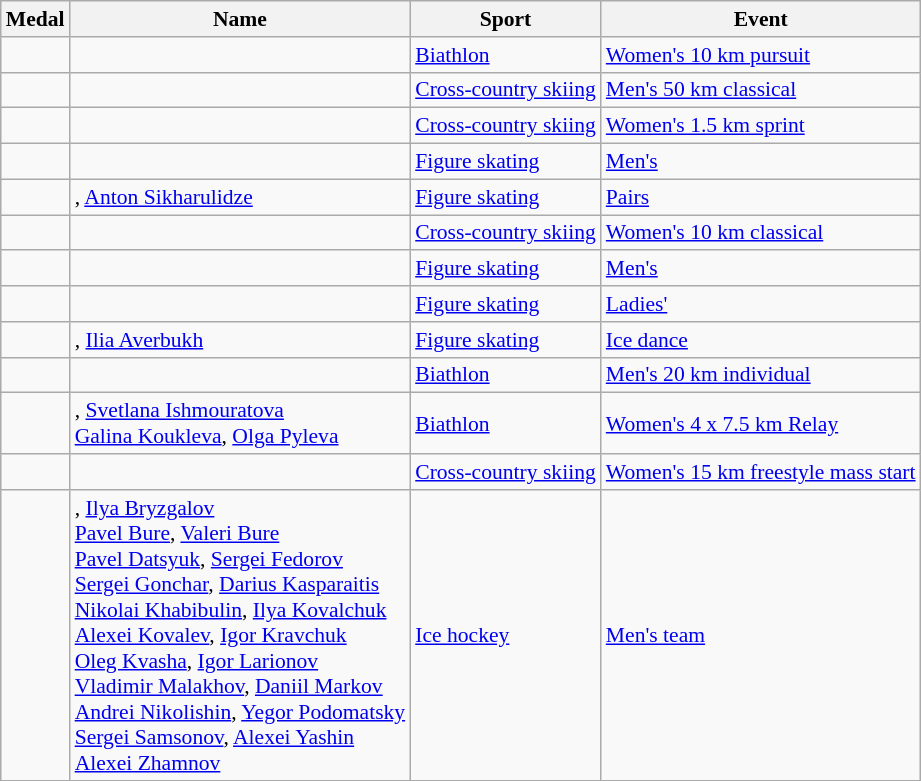<table class="wikitable sortable" style="font-size:90%">
<tr>
<th>Medal</th>
<th>Name</th>
<th>Sport</th>
<th>Event</th>
</tr>
<tr>
<td></td>
<td></td>
<td><a href='#'>Biathlon</a></td>
<td><a href='#'>Women's 10 km pursuit</a></td>
</tr>
<tr>
<td></td>
<td></td>
<td><a href='#'>Cross-country skiing</a></td>
<td><a href='#'>Men's 50 km classical</a></td>
</tr>
<tr>
<td></td>
<td></td>
<td><a href='#'>Cross-country skiing</a></td>
<td><a href='#'>Women's 1.5 km sprint</a></td>
</tr>
<tr>
<td></td>
<td></td>
<td><a href='#'>Figure skating</a></td>
<td><a href='#'>Men's</a></td>
</tr>
<tr>
<td></td>
<td>, <a href='#'>Anton Sikharulidze</a></td>
<td><a href='#'>Figure skating</a></td>
<td><a href='#'>Pairs</a></td>
</tr>
<tr>
<td></td>
<td></td>
<td><a href='#'>Cross-country skiing</a></td>
<td><a href='#'>Women's 10 km classical</a></td>
</tr>
<tr>
<td></td>
<td></td>
<td><a href='#'>Figure skating</a></td>
<td><a href='#'>Men's</a></td>
</tr>
<tr>
<td></td>
<td></td>
<td><a href='#'>Figure skating</a></td>
<td><a href='#'>Ladies'</a></td>
</tr>
<tr>
<td></td>
<td>, <a href='#'>Ilia Averbukh</a></td>
<td><a href='#'>Figure skating</a></td>
<td><a href='#'>Ice dance</a></td>
</tr>
<tr>
<td></td>
<td></td>
<td><a href='#'>Biathlon</a></td>
<td><a href='#'>Men's 20 km individual</a></td>
</tr>
<tr>
<td></td>
<td>, <a href='#'>Svetlana Ishmouratova</a> <br><a href='#'>Galina Koukleva</a>, <a href='#'>Olga Pyleva</a></td>
<td><a href='#'>Biathlon</a></td>
<td><a href='#'>Women's 4 x 7.5 km Relay</a></td>
</tr>
<tr>
<td></td>
<td></td>
<td><a href='#'>Cross-country skiing</a></td>
<td><a href='#'>Women's 15 km freestyle mass start</a></td>
</tr>
<tr>
<td></td>
<td>, <a href='#'>Ilya Bryzgalov</a> <br><a href='#'>Pavel Bure</a>, <a href='#'>Valeri Bure</a> <br><a href='#'>Pavel Datsyuk</a>, <a href='#'>Sergei Fedorov</a> <br><a href='#'>Sergei Gonchar</a>, <a href='#'>Darius Kasparaitis</a> <br><a href='#'>Nikolai Khabibulin</a>, <a href='#'>Ilya Kovalchuk</a> <br><a href='#'>Alexei Kovalev</a>, <a href='#'>Igor Kravchuk</a> <br><a href='#'>Oleg Kvasha</a>, <a href='#'>Igor Larionov</a> <br><a href='#'>Vladimir Malakhov</a>, <a href='#'>Daniil Markov</a> <br><a href='#'>Andrei Nikolishin</a>, <a href='#'>Yegor Podomatsky</a> <br><a href='#'>Sergei Samsonov</a>, <a href='#'>Alexei Yashin</a> <br><a href='#'>Alexei Zhamnov</a></td>
<td><a href='#'>Ice hockey</a></td>
<td><a href='#'>Men's team</a></td>
</tr>
</table>
